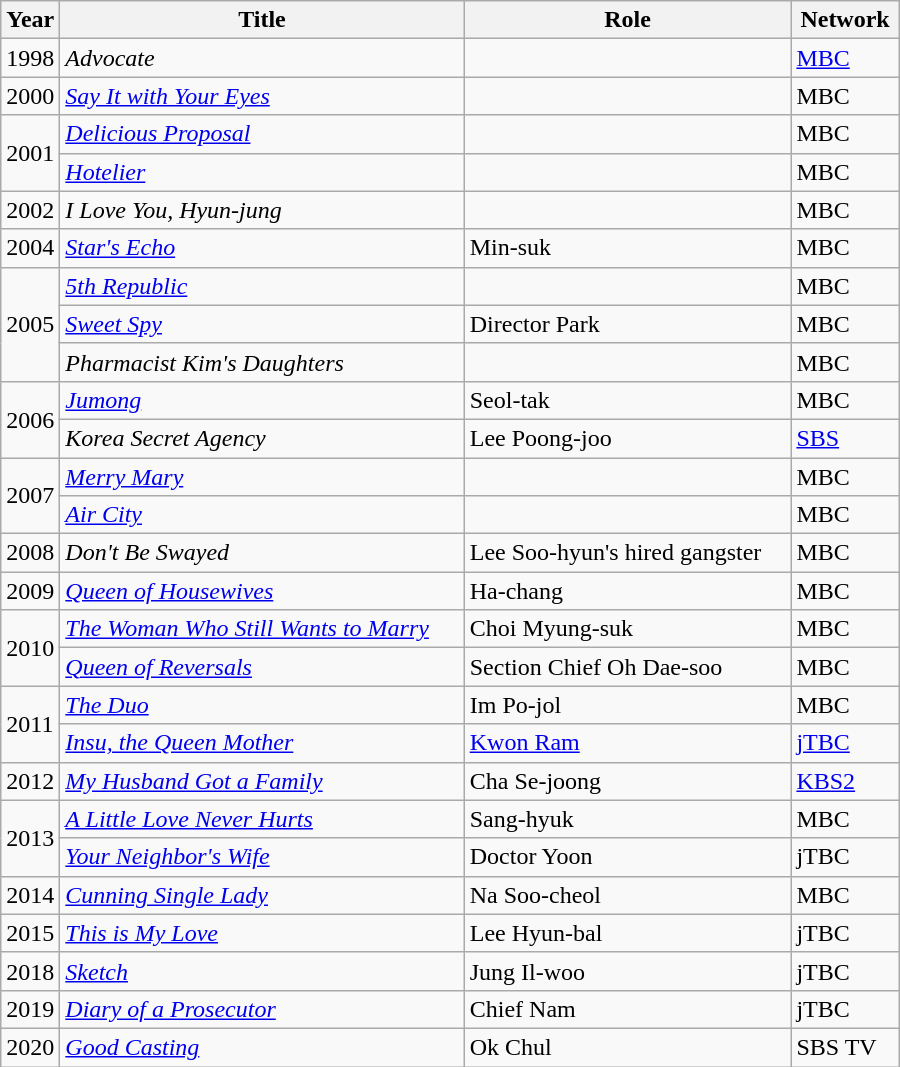<table class="wikitable" style="width:600px">
<tr>
<th width=10>Year</th>
<th>Title</th>
<th>Role</th>
<th>Network</th>
</tr>
<tr>
<td>1998</td>
<td><em>Advocate</em></td>
<td></td>
<td><a href='#'>MBC</a></td>
</tr>
<tr>
<td>2000</td>
<td><em><a href='#'>Say It with Your Eyes</a></em></td>
<td></td>
<td>MBC</td>
</tr>
<tr>
<td rowspan=2>2001</td>
<td><em><a href='#'>Delicious Proposal</a></em></td>
<td></td>
<td>MBC</td>
</tr>
<tr>
<td><em><a href='#'>Hotelier</a></em></td>
<td></td>
<td>MBC</td>
</tr>
<tr>
<td>2002</td>
<td><em>I Love You, Hyun-jung</em></td>
<td></td>
<td>MBC</td>
</tr>
<tr>
<td>2004</td>
<td><em><a href='#'>Star's Echo</a></em></td>
<td>Min-suk</td>
<td>MBC</td>
</tr>
<tr>
<td rowspan=3>2005</td>
<td><em><a href='#'>5th Republic</a></em></td>
<td></td>
<td>MBC</td>
</tr>
<tr>
<td><em><a href='#'>Sweet Spy</a></em></td>
<td>Director Park</td>
<td>MBC</td>
</tr>
<tr>
<td><em>Pharmacist Kim's Daughters</em></td>
<td></td>
<td>MBC</td>
</tr>
<tr>
<td rowspan=2>2006</td>
<td><em><a href='#'>Jumong</a></em></td>
<td>Seol-tak</td>
<td>MBC</td>
</tr>
<tr>
<td><em>Korea Secret Agency</em></td>
<td>Lee Poong-joo</td>
<td><a href='#'>SBS</a></td>
</tr>
<tr>
<td rowspan=2>2007</td>
<td><em><a href='#'>Merry Mary</a></em></td>
<td></td>
<td>MBC</td>
</tr>
<tr>
<td><em><a href='#'>Air City</a></em></td>
<td></td>
<td>MBC</td>
</tr>
<tr>
<td>2008</td>
<td><em>Don't Be Swayed</em></td>
<td>Lee Soo-hyun's hired gangster</td>
<td>MBC</td>
</tr>
<tr>
<td>2009</td>
<td><em><a href='#'>Queen of Housewives</a></em></td>
<td>Ha-chang</td>
<td>MBC</td>
</tr>
<tr>
<td rowspan=2>2010</td>
<td><em><a href='#'>The Woman Who Still Wants to Marry</a></em></td>
<td>Choi Myung-suk</td>
<td>MBC</td>
</tr>
<tr>
<td><em><a href='#'>Queen of Reversals</a></em></td>
<td>Section Chief Oh Dae-soo</td>
<td>MBC</td>
</tr>
<tr>
<td rowspan=2>2011</td>
<td><em><a href='#'>The Duo</a></em></td>
<td>Im Po-jol</td>
<td>MBC</td>
</tr>
<tr>
<td><em><a href='#'>Insu, the Queen Mother</a></em></td>
<td><a href='#'>Kwon Ram</a></td>
<td><a href='#'>jTBC</a></td>
</tr>
<tr>
<td>2012</td>
<td><em><a href='#'>My Husband Got a Family</a></em></td>
<td>Cha Se-joong</td>
<td><a href='#'>KBS2</a></td>
</tr>
<tr>
<td rowspan=2>2013</td>
<td><em><a href='#'>A Little Love Never Hurts</a></em></td>
<td>Sang-hyuk</td>
<td>MBC</td>
</tr>
<tr>
<td><em><a href='#'>Your Neighbor's Wife</a></em></td>
<td>Doctor Yoon</td>
<td>jTBC</td>
</tr>
<tr>
<td>2014</td>
<td><em><a href='#'>Cunning Single Lady</a></em></td>
<td>Na Soo-cheol</td>
<td>MBC</td>
</tr>
<tr>
<td>2015</td>
<td><em><a href='#'>This is My Love</a></em></td>
<td>Lee Hyun-bal</td>
<td>jTBC</td>
</tr>
<tr>
<td>2018</td>
<td><em><a href='#'>Sketch</a></em></td>
<td>Jung Il-woo</td>
<td>jTBC</td>
</tr>
<tr>
<td>2019</td>
<td><em><a href='#'>Diary of a Prosecutor</a></em></td>
<td>Chief Nam</td>
<td>jTBC</td>
</tr>
<tr>
<td>2020</td>
<td><em><a href='#'>Good Casting</a></em></td>
<td>Ok Chul</td>
<td>SBS TV</td>
</tr>
</table>
